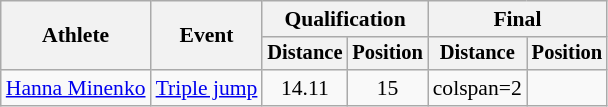<table class=wikitable style=font-size:90%>
<tr>
<th rowspan=2>Athlete</th>
<th rowspan=2>Event</th>
<th colspan=2>Qualification</th>
<th colspan=2>Final</th>
</tr>
<tr style=font-size:95%>
<th>Distance</th>
<th>Position</th>
<th>Distance</th>
<th>Position</th>
</tr>
<tr align=center>
<td align=left><a href='#'>Hanna Minenko</a></td>
<td align=left><a href='#'>Triple jump</a></td>
<td>14.11</td>
<td>15</td>
<td>colspan=2 </td>
</tr>
</table>
